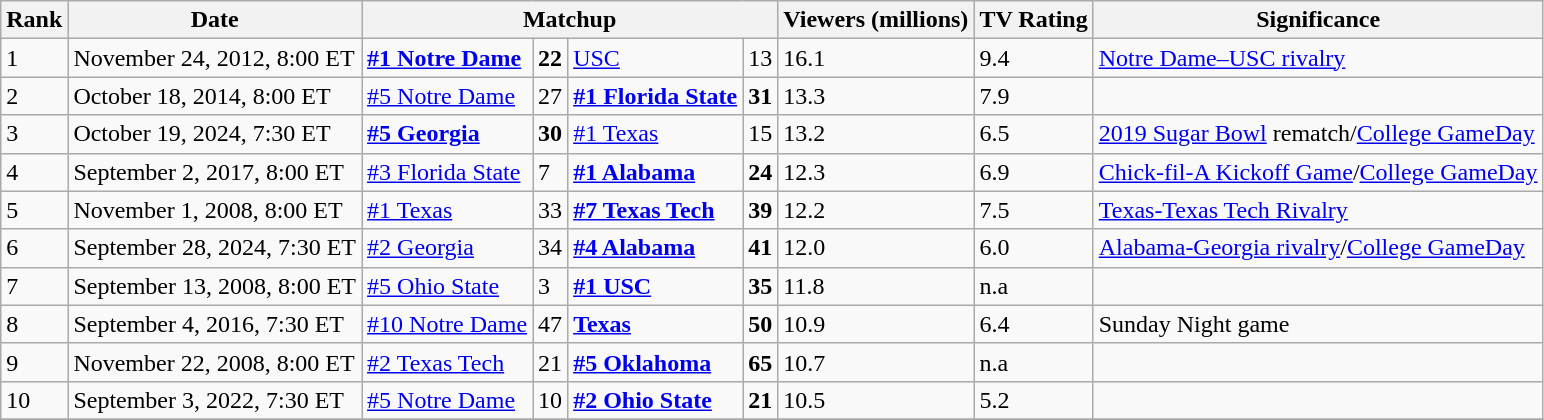<table class="wikitable">
<tr>
<th>Rank</th>
<th>Date</th>
<th colspan="4">Matchup</th>
<th>Viewers (millions)</th>
<th>TV Rating</th>
<th>Significance</th>
</tr>
<tr>
<td>1</td>
<td>November 24, 2012, 8:00 ET</td>
<td><strong><a href='#'>#1 Notre Dame</a></strong></td>
<td><strong>22</strong></td>
<td><a href='#'>USC</a></td>
<td>13</td>
<td>16.1</td>
<td>9.4</td>
<td><a href='#'>Notre Dame–USC rivalry</a></td>
</tr>
<tr>
<td>2</td>
<td>October 18, 2014, 8:00 ET</td>
<td><a href='#'>#5 Notre Dame</a></td>
<td>27</td>
<td><strong><a href='#'>#1 Florida State</a></strong></td>
<td><strong>31</strong></td>
<td>13.3</td>
<td>7.9</td>
<td></td>
</tr>
<tr>
<td>3</td>
<td>October 19, 2024, 7:30 ET</td>
<td><strong><a href='#'>#5 Georgia</a></strong></td>
<td><strong>30</strong></td>
<td><a href='#'>#1 Texas</a></td>
<td>15</td>
<td>13.2</td>
<td>6.5</td>
<td><a href='#'>2019 Sugar Bowl</a> rematch/<a href='#'>College GameDay</a></td>
</tr>
<tr>
<td>4</td>
<td>September 2, 2017, 8:00 ET</td>
<td><a href='#'>#3 Florida State</a></td>
<td>7</td>
<td><strong><a href='#'>#1 Alabama</a></strong></td>
<td><strong>24</strong></td>
<td>12.3</td>
<td>6.9</td>
<td><a href='#'>Chick-fil-A Kickoff Game</a>/<a href='#'>College GameDay</a></td>
</tr>
<tr>
<td>5</td>
<td>November 1, 2008, 8:00 ET</td>
<td><a href='#'>#1 Texas</a></td>
<td>33</td>
<td><strong><a href='#'>#7 Texas Tech</a></strong></td>
<td><strong>39</strong></td>
<td>12.2</td>
<td>7.5</td>
<td><a href='#'>Texas-Texas Tech Rivalry</a></td>
</tr>
<tr>
<td>6</td>
<td>September 28, 2024, 7:30 ET</td>
<td><a href='#'>#2 Georgia</a></td>
<td>34</td>
<td><strong><a href='#'>#4 Alabama</a></strong></td>
<td><strong>41</strong></td>
<td>12.0</td>
<td>6.0</td>
<td><a href='#'>Alabama-Georgia rivalry</a>/<a href='#'>College GameDay</a></td>
</tr>
<tr>
<td>7</td>
<td>September 13, 2008, 8:00 ET</td>
<td><a href='#'>#5 Ohio State</a></td>
<td>3</td>
<td><strong><a href='#'>#1 USC</a></strong></td>
<td><strong>35</strong></td>
<td>11.8</td>
<td>n.a</td>
<td></td>
</tr>
<tr>
<td>8</td>
<td>September 4, 2016, 7:30 ET</td>
<td><a href='#'>#10 Notre Dame</a></td>
<td>47</td>
<td><strong><a href='#'>Texas</a></strong></td>
<td><strong>50</strong></td>
<td>10.9</td>
<td>6.4</td>
<td>Sunday Night game</td>
</tr>
<tr>
<td>9</td>
<td>November 22, 2008, 8:00 ET</td>
<td><a href='#'>#2 Texas Tech</a></td>
<td>21</td>
<td><strong><a href='#'>#5 Oklahoma</a></strong></td>
<td><strong>65</strong></td>
<td>10.7</td>
<td>n.a</td>
<td></td>
</tr>
<tr>
<td>10</td>
<td>September 3, 2022, 7:30 ET</td>
<td><a href='#'>#5 Notre Dame</a></td>
<td>10</td>
<td><strong><a href='#'>#2 Ohio State</a></strong></td>
<td><strong>21</strong></td>
<td>10.5</td>
<td>5.2</td>
<td></td>
</tr>
<tr>
</tr>
</table>
